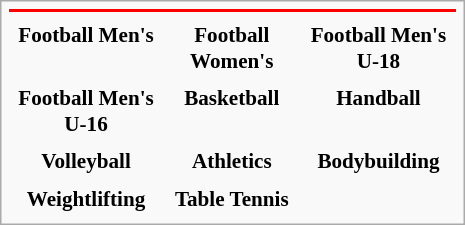<table class="infobox" style="font-size: 88%; width: 22em; text-align: center">
<tr>
<th colspan=3 style="font-size: 120%; background-color: red; color: white"></th>
</tr>
<tr>
<th style="text-align:center;"></th>
<th style="text-align:center;"></th>
<th style="text-align:center;"></th>
</tr>
<tr>
<th style="text-align:center;">Football Men's</th>
<th style="text-align:center;">Football Women's</th>
<th style="text-align:center;">Football Men's U-18</th>
</tr>
<tr>
<th style="text-align:center;"></th>
<th style="text-align:center;"></th>
<th style="text-align:center;"></th>
</tr>
<tr>
<th style="text-align:center;">Football Men's U-16</th>
<th style="text-align:center;">Basketball</th>
<th style="text-align:center;">Handball</th>
</tr>
<tr>
<th style="text-align:center;"></th>
<th style="text-align:center;"></th>
<th style="text-align:center;"></th>
</tr>
<tr>
<th style="text-align:center;">Volleyball</th>
<th style="text-align:center;">Athletics</th>
<th style="text-align:center;">Bodybuilding</th>
</tr>
<tr>
<th style="text-align:center;"></th>
<th style="text-align:center;"></th>
</tr>
<tr>
<th style="text-align:center;">Weightlifting</th>
<th style="text-align:center;">Table Tennis</th>
</tr>
<tr>
</tr>
</table>
